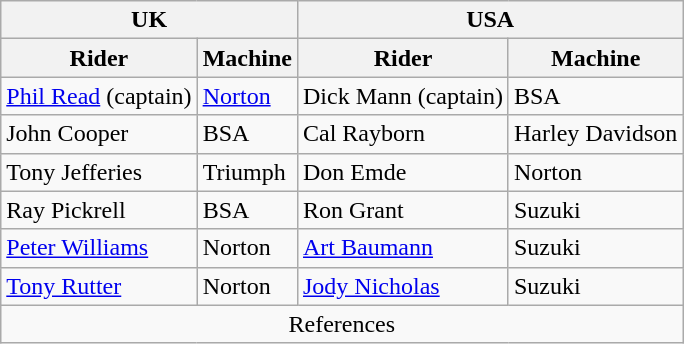<table class="wikitable">
<tr>
<th colspan=2>UK</th>
<th colspan=2>USA</th>
</tr>
<tr>
<th>Rider</th>
<th>Machine</th>
<th>Rider</th>
<th>Machine</th>
</tr>
<tr>
<td><a href='#'>Phil Read</a> (captain)</td>
<td><a href='#'>Norton</a></td>
<td>Dick Mann (captain)</td>
<td>BSA</td>
</tr>
<tr>
<td>John Cooper</td>
<td>BSA</td>
<td>Cal Rayborn</td>
<td>Harley Davidson</td>
</tr>
<tr>
<td>Tony Jefferies</td>
<td>Triumph</td>
<td>Don Emde</td>
<td>Norton</td>
</tr>
<tr>
<td>Ray Pickrell</td>
<td>BSA</td>
<td>Ron Grant</td>
<td>Suzuki</td>
</tr>
<tr>
<td><a href='#'>Peter Williams</a></td>
<td>Norton</td>
<td><a href='#'>Art Baumann</a></td>
<td>Suzuki</td>
</tr>
<tr>
<td><a href='#'>Tony Rutter</a></td>
<td>Norton</td>
<td><a href='#'>Jody Nicholas</a></td>
<td>Suzuki</td>
</tr>
<tr>
<td colspan=4 align="center">References</td>
</tr>
</table>
